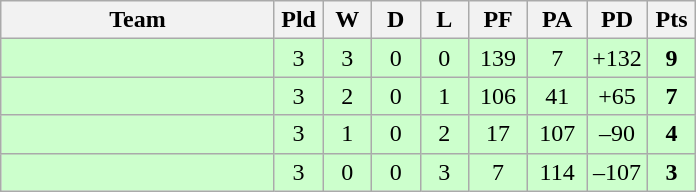<table class="wikitable" style="text-align:center;">
<tr>
<th width=175>Team</th>
<th width=25 abbr="Played">Pld</th>
<th width=25 abbr="Won">W</th>
<th width=25 abbr="Drawn">D</th>
<th width=25 abbr="Lost">L</th>
<th width=32 abbr="Points for">PF</th>
<th width=32 abbr="Points against">PA</th>
<th width=32 abbr="Points difference">PD</th>
<th width=25 abbr="Points">Pts</th>
</tr>
<tr bgcolor=ccffcc>
<td align=left></td>
<td>3</td>
<td>3</td>
<td>0</td>
<td>0</td>
<td>139</td>
<td>7</td>
<td>+132</td>
<td><strong>9</strong></td>
</tr>
<tr bgcolor=ccffcc>
<td align=left></td>
<td>3</td>
<td>2</td>
<td>0</td>
<td>1</td>
<td>106</td>
<td>41</td>
<td>+65</td>
<td><strong>7</strong></td>
</tr>
<tr bgcolor=ccffcc>
<td align=left></td>
<td>3</td>
<td>1</td>
<td>0</td>
<td>2</td>
<td>17</td>
<td>107</td>
<td>–90</td>
<td><strong>4</strong></td>
</tr>
<tr bgcolor=ccffcc>
<td align=left></td>
<td>3</td>
<td>0</td>
<td>0</td>
<td>3</td>
<td>7</td>
<td>114</td>
<td>–107</td>
<td><strong>3</strong></td>
</tr>
</table>
